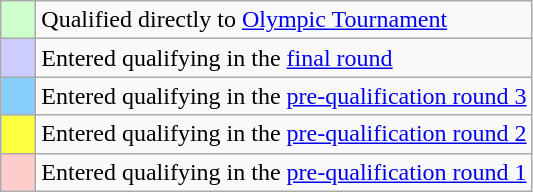<table class="wikitable">
<tr>
<td style="background: #ccffcc;">    </td>
<td>Qualified directly to <a href='#'>Olympic Tournament</a></td>
</tr>
<tr>
<td style="background: #ccccff;">    </td>
<td>Entered qualifying in the <a href='#'>final round</a></td>
</tr>
<tr>
<td style="background: #87cefa;">    </td>
<td>Entered qualifying in the <a href='#'>pre-qualification round 3</a></td>
</tr>
<tr>
<td style="background: #ffff42;">    </td>
<td>Entered qualifying in the <a href='#'>pre-qualification round 2</a></td>
</tr>
<tr>
<td style="background: #ffcccc;">    </td>
<td>Entered qualifying in the <a href='#'>pre-qualification round 1</a></td>
</tr>
</table>
